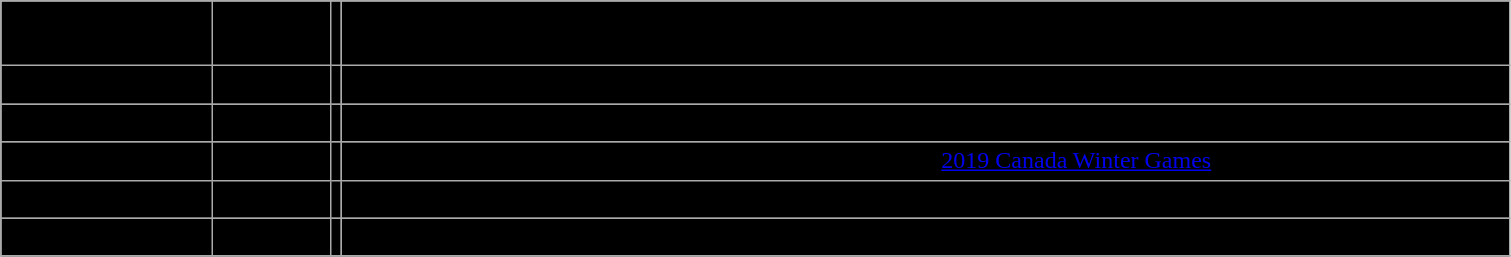<table class="wikitable">
<tr align="center" bgcolor=" ">
<td>Michelle Pasiechnyk</td>
<td>Goaltender</td>
<td></td>
<td>Competed with the PWHL's Nepean Jr. Wildcats<br>Also played for Team Ontario Red</td>
</tr>
<tr align="center" bgcolor=" ">
<td>Emily Oosterveld</td>
<td>Forward</td>
<td></td>
<td>Also competed for the Canadian Inline national team and captured bronze medals at the Inline Worlds in 2016 and 2019.</td>
</tr>
<tr align="center" bgcolor=" ">
<td>Kirstyn McQuigge</td>
<td>Forward</td>
<td></td>
<td>Spent three seasons with the PWHL's Whitby Jr. Wolves</td>
</tr>
<tr align="center" bgcolor=" ">
<td>Nicole Gosling</td>
<td>Defense</td>
<td></td>
<td>Played for Team Ontario at the <a href='#'>2019 Canada Winter Games</a></td>
</tr>
<tr align="center" bgcolor=" ">
<td>Jaden Bogden</td>
<td>Forward</td>
<td></td>
<td>Former competitive gymnast. Competed for the St. Albert Slash</td>
</tr>
<tr align="center" bgcolor=" ">
<td>Florence Lessard</td>
<td>Forward</td>
<td></td>
<td>Starred at Cégep Limoilou</td>
</tr>
<tr align="center" bgcolor=" ">
</tr>
</table>
